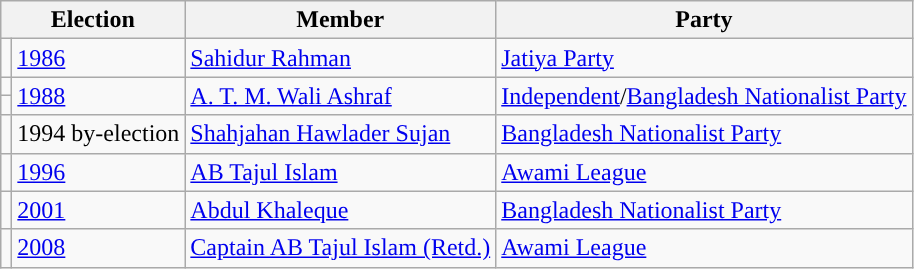<table class="wikitable">
<tr>
<th colspan="2">Election</th>
<th>Member</th>
<th>Party</th>
</tr>
<tr>
<td style="background-color:"></td>
<td><a href='#'>1986</a></td>
<td><a href='#'>Sahidur Rahman</a></td>
<td><a href='#'>Jatiya Party</a></td>
</tr>
<tr>
<td style="background-color:"></td>
<td rowspan="2"><a href='#'>1988</a></td>
<td rowspan="2"><a href='#'>A. T. M. Wali Ashraf</a></td>
<td rowspan="2"><a href='#'>Independent</a>/<a href='#'>Bangladesh Nationalist Party</a></td>
</tr>
<tr>
<td style="background-color:"></td>
</tr>
<tr>
<td style="background-color:"></td>
<td>1994 by-election</td>
<td><a href='#'>Shahjahan Hawlader Sujan</a></td>
<td><a href='#'>Bangladesh Nationalist Party</a></td>
</tr>
<tr>
<td style="background-color:"></td>
<td><a href='#'>1996</a></td>
<td><a href='#'>AB Tajul Islam</a></td>
<td><a href='#'>Awami League</a></td>
</tr>
<tr>
<td style="background-color:"></td>
<td><a href='#'>2001</a></td>
<td><a href='#'>Abdul Khaleque</a></td>
<td><a href='#'>Bangladesh Nationalist Party</a></td>
</tr>
<tr>
<td rowspan="4" style="background-color:"></td>
<td><a href='#'>2008</a></td>
<td><a href='#'>Captain AB Tajul Islam (Retd.)</a></td>
<td><a href='#'>Awami League</a></td>
</tr>
</table>
